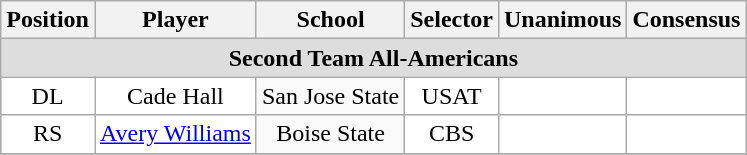<table class="wikitable" border="0">
<tr>
<th>Position</th>
<th>Player</th>
<th>School</th>
<th>Selector</th>
<th>Unanimous</th>
<th>Consensus</th>
</tr>
<tr>
<td colspan="6" style="text-align:center; background:#ddd;"><strong>Second Team All-Americans</strong></td>
</tr>
<tr style="text-align:center;">
<td style="background:white">DL</td>
<td style="background:white">Cade Hall</td>
<td style=>San Jose State</td>
<td style="background:white">USAT</td>
<td style="background:white"></td>
<td style="background:white"></td>
</tr>
<tr style="text-align:center;">
<td style="background:white">RS</td>
<td style="background:white"><a href='#'>Avery Williams</a></td>
<td style=>Boise State</td>
<td style="background:white">CBS</td>
<td style="background:white"></td>
<td style="background:white"></td>
</tr>
<tr>
</tr>
</table>
